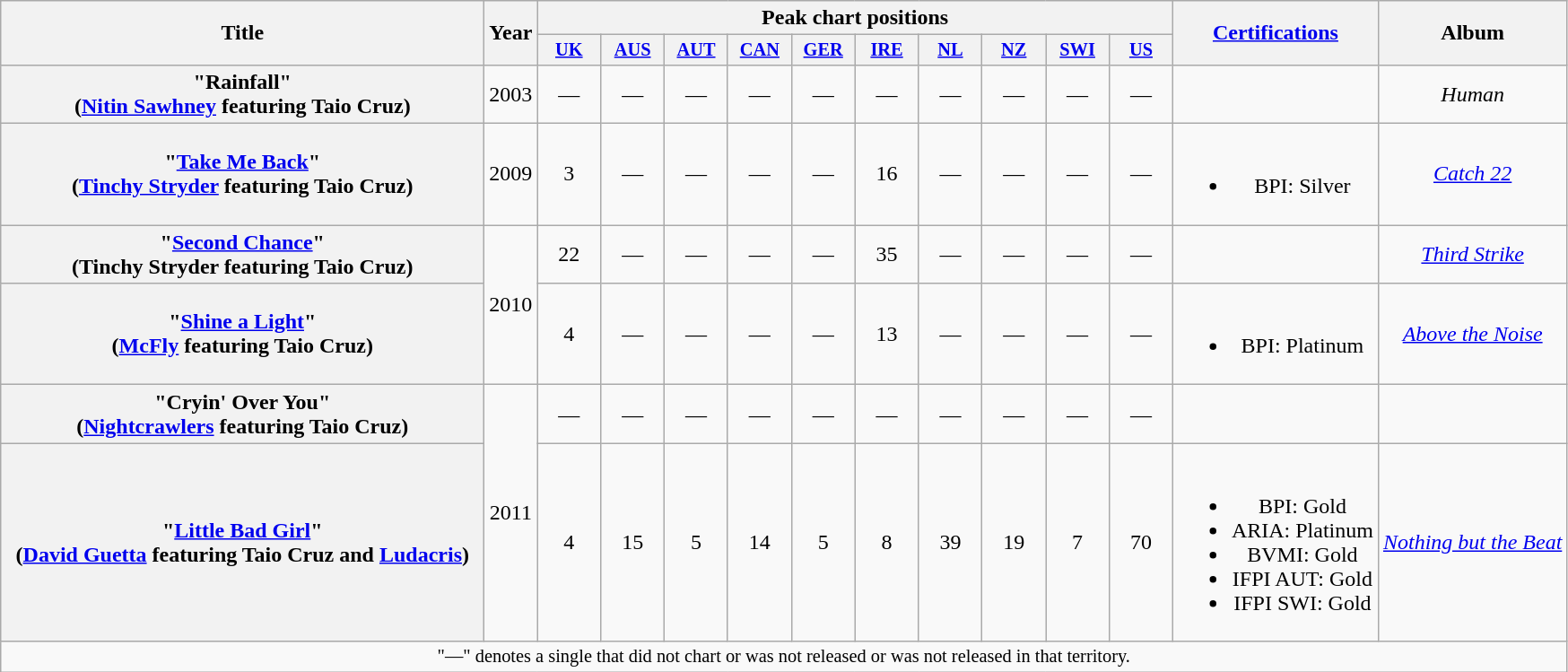<table class="wikitable plainrowheaders" style="text-align:center;">
<tr>
<th scope="col" rowspan="2" style="width:22em;">Title</th>
<th scope="col" rowspan="2" style="width:1em;">Year</th>
<th scope="col" colspan="10">Peak chart positions</th>
<th scope="col" rowspan="2"><a href='#'>Certifications</a></th>
<th scope="col" rowspan="2">Album</th>
</tr>
<tr>
<th scope="col" style="width:3em;font-size:85%;"><a href='#'>UK</a><br></th>
<th scope="col" style="width:3em;font-size:85%;"><a href='#'>AUS</a><br></th>
<th scope="col" style="width:3em;font-size:85%;"><a href='#'>AUT</a><br></th>
<th scope="col" style="width:3em;font-size:85%;"><a href='#'>CAN</a><br></th>
<th scope="col" style="width:3em;font-size:85%;"><a href='#'>GER</a><br></th>
<th scope="col" style="width:3em;font-size:85%;"><a href='#'>IRE</a><br></th>
<th scope="col" style="width:3em;font-size:85%;"><a href='#'>NL</a><br></th>
<th scope="col" style="width:3em;font-size:85%;"><a href='#'>NZ</a><br></th>
<th scope="col" style="width:3em;font-size:85%;"><a href='#'>SWI</a><br></th>
<th scope="col" style="width:3em;font-size:85%;"><a href='#'>US</a><br></th>
</tr>
<tr>
<th scope="row">"Rainfall"<br><span>(<a href='#'>Nitin Sawhney</a> featuring Taio Cruz)</span></th>
<td>2003</td>
<td>—</td>
<td>—</td>
<td>—</td>
<td>—</td>
<td>—</td>
<td>—</td>
<td>—</td>
<td>—</td>
<td>—</td>
<td>—</td>
<td></td>
<td><em>Human</em></td>
</tr>
<tr>
<th scope="row">"<a href='#'>Take Me Back</a>"<br><span>(<a href='#'>Tinchy Stryder</a> featuring Taio Cruz)</span></th>
<td>2009</td>
<td>3</td>
<td>—</td>
<td>—</td>
<td>—</td>
<td>—</td>
<td>16</td>
<td>—</td>
<td>—</td>
<td>—</td>
<td>—</td>
<td><br><ul><li>BPI: Silver</li></ul></td>
<td><em><a href='#'>Catch 22</a></em></td>
</tr>
<tr>
<th scope="row">"<a href='#'>Second Chance</a>"<br><span>(Tinchy Stryder featuring Taio Cruz)</span></th>
<td rowspan="2">2010</td>
<td>22</td>
<td>—</td>
<td>—</td>
<td>—</td>
<td>—</td>
<td>35</td>
<td>—</td>
<td>—</td>
<td>—</td>
<td>—</td>
<td></td>
<td><em><a href='#'>Third Strike</a></em></td>
</tr>
<tr>
<th scope="row">"<a href='#'>Shine a Light</a>"<br><span>(<a href='#'>McFly</a> featuring Taio Cruz)</span></th>
<td>4</td>
<td>—</td>
<td>—</td>
<td>—</td>
<td>—</td>
<td>13</td>
<td>—</td>
<td>—</td>
<td>—</td>
<td>—</td>
<td><br><ul><li>BPI: Platinum</li></ul></td>
<td><em><a href='#'>Above the Noise</a></em></td>
</tr>
<tr>
<th scope="row">"Cryin' Over You"<br><span>(<a href='#'>Nightcrawlers</a> featuring Taio Cruz)</span></th>
<td rowspan="2">2011</td>
<td>—</td>
<td>—</td>
<td>—</td>
<td>—</td>
<td>—</td>
<td>—</td>
<td>—</td>
<td>—</td>
<td>—</td>
<td>—</td>
<td></td>
<td></td>
</tr>
<tr>
<th scope="row">"<a href='#'>Little Bad Girl</a>"<br><span>(<a href='#'>David Guetta</a> featuring Taio Cruz and <a href='#'>Ludacris</a>)</span></th>
<td>4</td>
<td>15</td>
<td>5</td>
<td>14</td>
<td>5</td>
<td>8</td>
<td>39</td>
<td>19</td>
<td>7</td>
<td>70</td>
<td><br><ul><li>BPI: Gold</li><li>ARIA: Platinum</li><li>BVMI: Gold</li><li>IFPI AUT: Gold</li><li>IFPI SWI: Gold</li></ul></td>
<td><em><a href='#'>Nothing but the Beat</a></em></td>
</tr>
<tr>
<td colspan="14" style="text-align:center; font-size:85%;">"—" denotes a single that did not chart or was not released or was not released in that territory.</td>
</tr>
</table>
